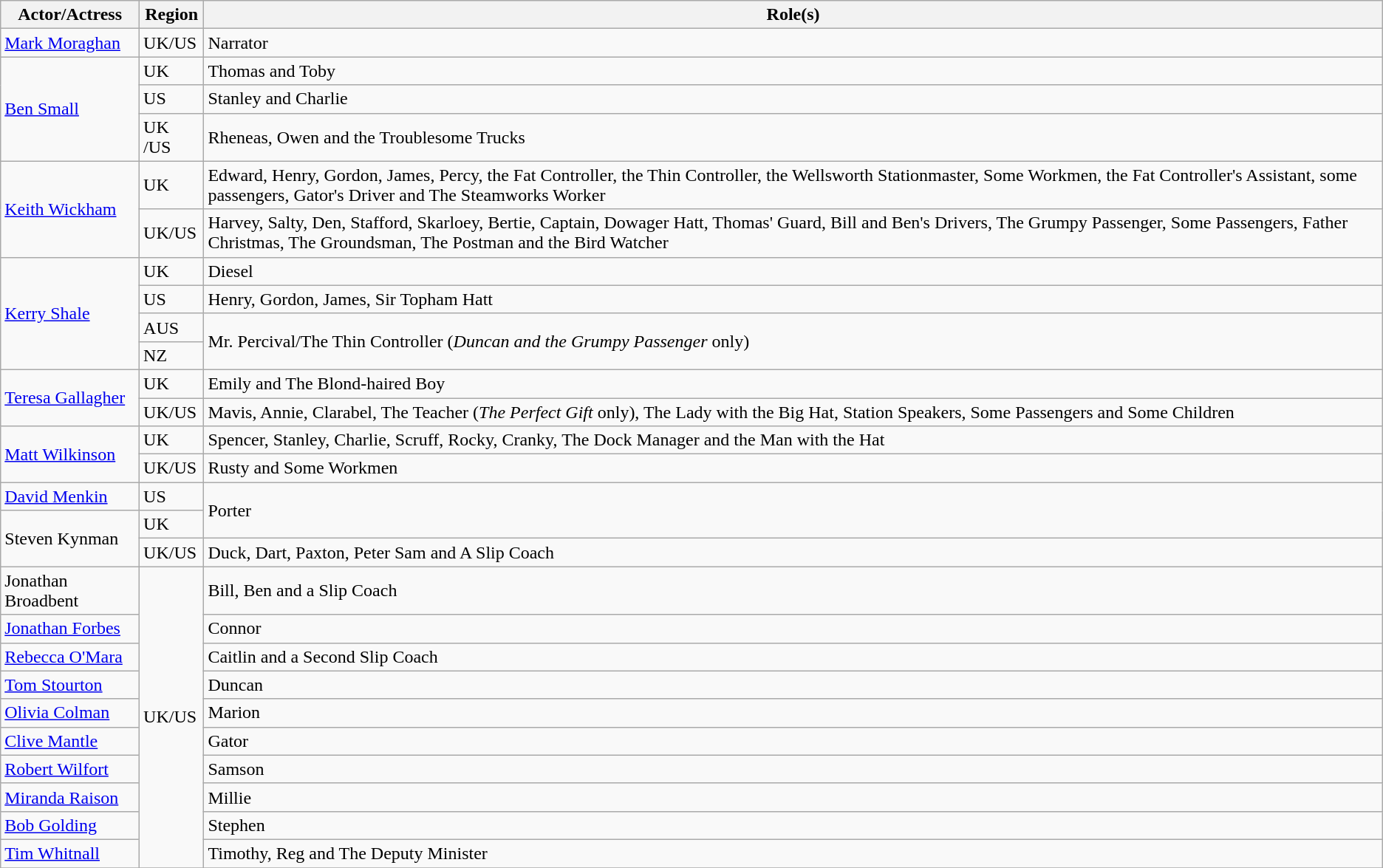<table class="wikitable">
<tr>
<th>Actor/Actress</th>
<th>Region</th>
<th>Role(s)</th>
</tr>
<tr>
<td><a href='#'>Mark Moraghan</a></td>
<td>UK/US</td>
<td>Narrator</td>
</tr>
<tr>
<td rowspan = "3"><a href='#'>Ben Small</a></td>
<td>UK</td>
<td>Thomas and Toby</td>
</tr>
<tr>
<td>US</td>
<td>Stanley and Charlie</td>
</tr>
<tr>
<td>UK /US</td>
<td>Rheneas, Owen and the Troublesome Trucks</td>
</tr>
<tr>
<td rowspan = "2"><a href='#'>Keith Wickham</a></td>
<td>UK</td>
<td>Edward, Henry, Gordon, James, Percy, the Fat Controller, the Thin Controller, the Wellsworth Stationmaster, Some Workmen, the Fat Controller's Assistant, some passengers, Gator's Driver and The Steamworks Worker</td>
</tr>
<tr>
<td>UK/US</td>
<td>Harvey, Salty, Den, Stafford, Skarloey, Bertie, Captain, Dowager Hatt, Thomas' Guard, Bill and Ben's Drivers, The Grumpy Passenger, Some Passengers, Father Christmas, The Groundsman, The Postman and the Bird Watcher</td>
</tr>
<tr>
<td rowspan = "4"><a href='#'>Kerry Shale</a></td>
<td>UK</td>
<td>Diesel</td>
</tr>
<tr>
<td>US</td>
<td>Henry, Gordon, James, Sir Topham Hatt</td>
</tr>
<tr>
<td>AUS</td>
<td rowspan = "2">Mr. Percival/The Thin Controller (<em>Duncan and the Grumpy Passenger</em> only)</td>
</tr>
<tr>
<td>NZ</td>
</tr>
<tr>
<td rowspan="2"><a href='#'>Teresa Gallagher</a></td>
<td>UK</td>
<td>Emily and The Blond-haired Boy</td>
</tr>
<tr>
<td>UK/US</td>
<td>Mavis, Annie, Clarabel, The Teacher (<em>The Perfect Gift</em> only), The Lady with the Big Hat, Station Speakers, Some Passengers and Some Children</td>
</tr>
<tr>
<td rowspan="2"><a href='#'>Matt Wilkinson</a></td>
<td>UK</td>
<td>Spencer, Stanley, Charlie, Scruff, Rocky, Cranky, The Dock Manager and the Man with the Hat</td>
</tr>
<tr>
<td>UK/US</td>
<td>Rusty and Some Workmen</td>
</tr>
<tr>
<td><a href='#'>David Menkin</a></td>
<td>US</td>
<td rowspan="2">Porter</td>
</tr>
<tr>
<td rowspan="2">Steven Kynman</td>
<td>UK</td>
</tr>
<tr>
<td>UK/US</td>
<td>Duck, Dart, Paxton, Peter Sam and A Slip Coach</td>
</tr>
<tr>
<td>Jonathan Broadbent</td>
<td rowspan="10">UK/US</td>
<td>Bill, Ben and a Slip Coach</td>
</tr>
<tr>
<td><a href='#'>Jonathan Forbes</a></td>
<td>Connor</td>
</tr>
<tr>
<td><a href='#'>Rebecca O'Mara</a></td>
<td>Caitlin and a Second Slip Coach</td>
</tr>
<tr>
<td><a href='#'>Tom Stourton</a></td>
<td>Duncan</td>
</tr>
<tr>
<td><a href='#'>Olivia Colman</a></td>
<td>Marion</td>
</tr>
<tr>
<td><a href='#'>Clive Mantle</a></td>
<td>Gator</td>
</tr>
<tr>
<td><a href='#'>Robert Wilfort</a></td>
<td>Samson</td>
</tr>
<tr>
<td><a href='#'>Miranda Raison</a></td>
<td>Millie</td>
</tr>
<tr>
<td><a href='#'>Bob Golding</a></td>
<td>Stephen</td>
</tr>
<tr>
<td><a href='#'>Tim Whitnall</a></td>
<td>Timothy, Reg and The Deputy Minister</td>
</tr>
<tr>
</tr>
</table>
